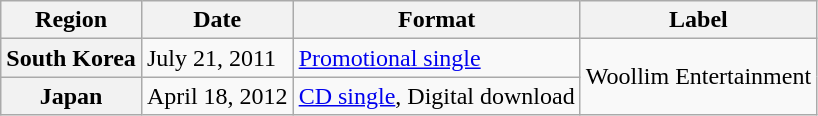<table class="wikitable plainrowheaders">
<tr>
<th scope="col">Region</th>
<th scope="col">Date</th>
<th scope="col">Format</th>
<th scope="col">Label</th>
</tr>
<tr>
<th scope="row">South Korea</th>
<td>July 21, 2011</td>
<td><a href='#'>Promotional single</a></td>
<td rowspan="2">Woollim Entertainment</td>
</tr>
<tr>
<th scope="row">Japan</th>
<td>April 18, 2012</td>
<td><a href='#'>CD single</a>, Digital download</td>
</tr>
</table>
